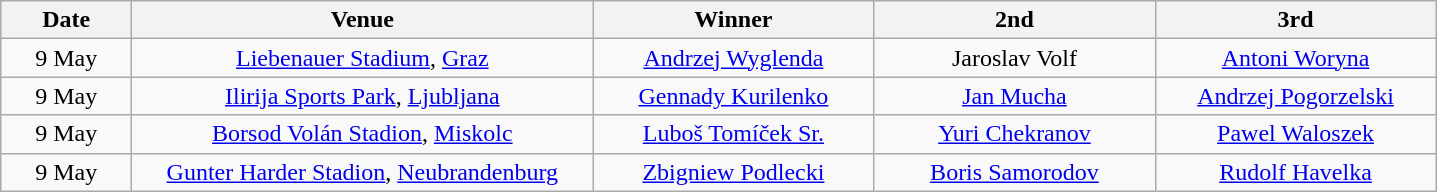<table class="wikitable" style="text-align:center">
<tr>
<th width=80>Date</th>
<th width=300>Venue</th>
<th width=180>Winner</th>
<th width=180>2nd</th>
<th width=180>3rd</th>
</tr>
<tr>
<td align=center>9 May</td>
<td> <a href='#'>Liebenauer Stadium</a>, <a href='#'>Graz</a></td>
<td> <a href='#'>Andrzej Wyglenda</a></td>
<td> Jaroslav Volf</td>
<td> <a href='#'>Antoni Woryna</a></td>
</tr>
<tr>
<td align=center>9 May</td>
<td> <a href='#'>Ilirija Sports Park</a>, <a href='#'>Ljubljana</a></td>
<td> <a href='#'>Gennady Kurilenko</a></td>
<td> <a href='#'>Jan Mucha</a></td>
<td> <a href='#'>Andrzej Pogorzelski</a></td>
</tr>
<tr>
<td align=center>9 May</td>
<td> <a href='#'>Borsod Volán Stadion</a>, <a href='#'>Miskolc</a></td>
<td> <a href='#'>Luboš Tomíček Sr.</a></td>
<td> <a href='#'>Yuri Chekranov</a></td>
<td> <a href='#'>Pawel Waloszek</a></td>
</tr>
<tr>
<td align=center>9 May</td>
<td> <a href='#'>Gunter Harder Stadion</a>, <a href='#'>Neubrandenburg</a></td>
<td> <a href='#'>Zbigniew Podlecki</a></td>
<td> <a href='#'>Boris Samorodov</a></td>
<td> <a href='#'>Rudolf Havelka</a></td>
</tr>
</table>
